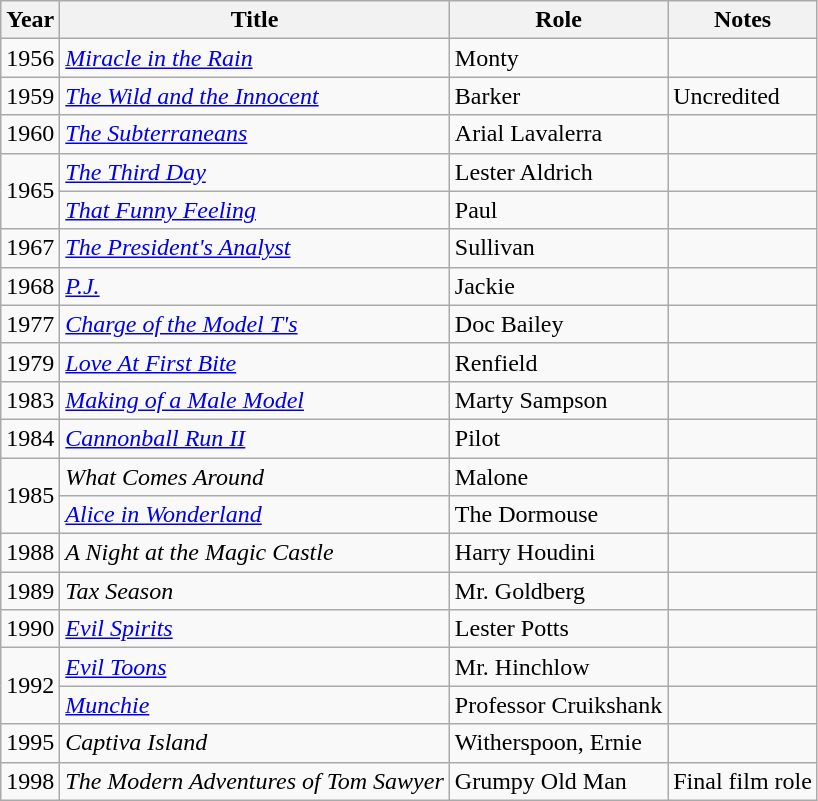<table class="wikitable sortable">
<tr>
<th>Year</th>
<th>Title</th>
<th>Role</th>
<th class = "unsortable">Notes</th>
</tr>
<tr>
<td>1956</td>
<td><em><a href='#'>Miracle in the Rain</a></em></td>
<td>Monty</td>
<td></td>
</tr>
<tr>
<td>1959</td>
<td><em><a href='#'>The Wild and the Innocent</a></em></td>
<td>Barker</td>
<td>Uncredited</td>
</tr>
<tr>
<td>1960</td>
<td><em><a href='#'>The Subterraneans</a></em></td>
<td>Arial Lavalerra</td>
<td></td>
</tr>
<tr>
<td rowspan="2">1965</td>
<td><em><a href='#'>The Third Day</a></em></td>
<td>Lester Aldrich</td>
<td></td>
</tr>
<tr>
<td><em><a href='#'>That Funny Feeling</a></em></td>
<td>Paul</td>
<td></td>
</tr>
<tr>
<td>1967</td>
<td><em><a href='#'>The President's Analyst</a></em></td>
<td>Sullivan</td>
<td></td>
</tr>
<tr>
<td>1968</td>
<td><em><a href='#'>P.J.</a></em></td>
<td>Jackie</td>
<td></td>
</tr>
<tr>
<td>1977</td>
<td><em><a href='#'>Charge of the Model T's</a></em></td>
<td>Doc Bailey</td>
<td></td>
</tr>
<tr>
<td>1979</td>
<td><em><a href='#'>Love At First Bite</a></em></td>
<td>Renfield</td>
<td></td>
</tr>
<tr>
<td>1983</td>
<td><em><a href='#'>Making of a Male Model</a></em></td>
<td>Marty Sampson</td>
<td></td>
</tr>
<tr>
<td>1984</td>
<td><em><a href='#'>Cannonball Run II</a></em></td>
<td>Pilot</td>
<td></td>
</tr>
<tr>
<td rowspan="2">1985</td>
<td><em>What Comes Around</em></td>
<td>Malone</td>
<td></td>
</tr>
<tr>
<td><em><a href='#'>Alice in Wonderland</a></em></td>
<td>The Dormouse</td>
<td></td>
</tr>
<tr>
<td>1988</td>
<td><em>A Night at the Magic Castle</em></td>
<td>Harry Houdini</td>
<td></td>
</tr>
<tr>
<td>1989</td>
<td><em>Tax Season</em></td>
<td>Mr. Goldberg</td>
<td></td>
</tr>
<tr>
<td>1990</td>
<td><em><a href='#'>Evil Spirits</a></em></td>
<td>Lester Potts</td>
<td></td>
</tr>
<tr>
<td rowspan="2">1992</td>
<td><em><a href='#'>Evil Toons</a></em></td>
<td>Mr. Hinchlow</td>
<td></td>
</tr>
<tr>
<td><em><a href='#'>Munchie</a></em></td>
<td>Professor Cruikshank</td>
<td></td>
</tr>
<tr>
<td>1995</td>
<td><em>Captiva Island</em></td>
<td>Witherspoon, Ernie</td>
<td></td>
</tr>
<tr>
<td>1998</td>
<td><em>The Modern Adventures of Tom Sawyer</em></td>
<td>Grumpy Old Man</td>
<td>Final film role</td>
</tr>
</table>
